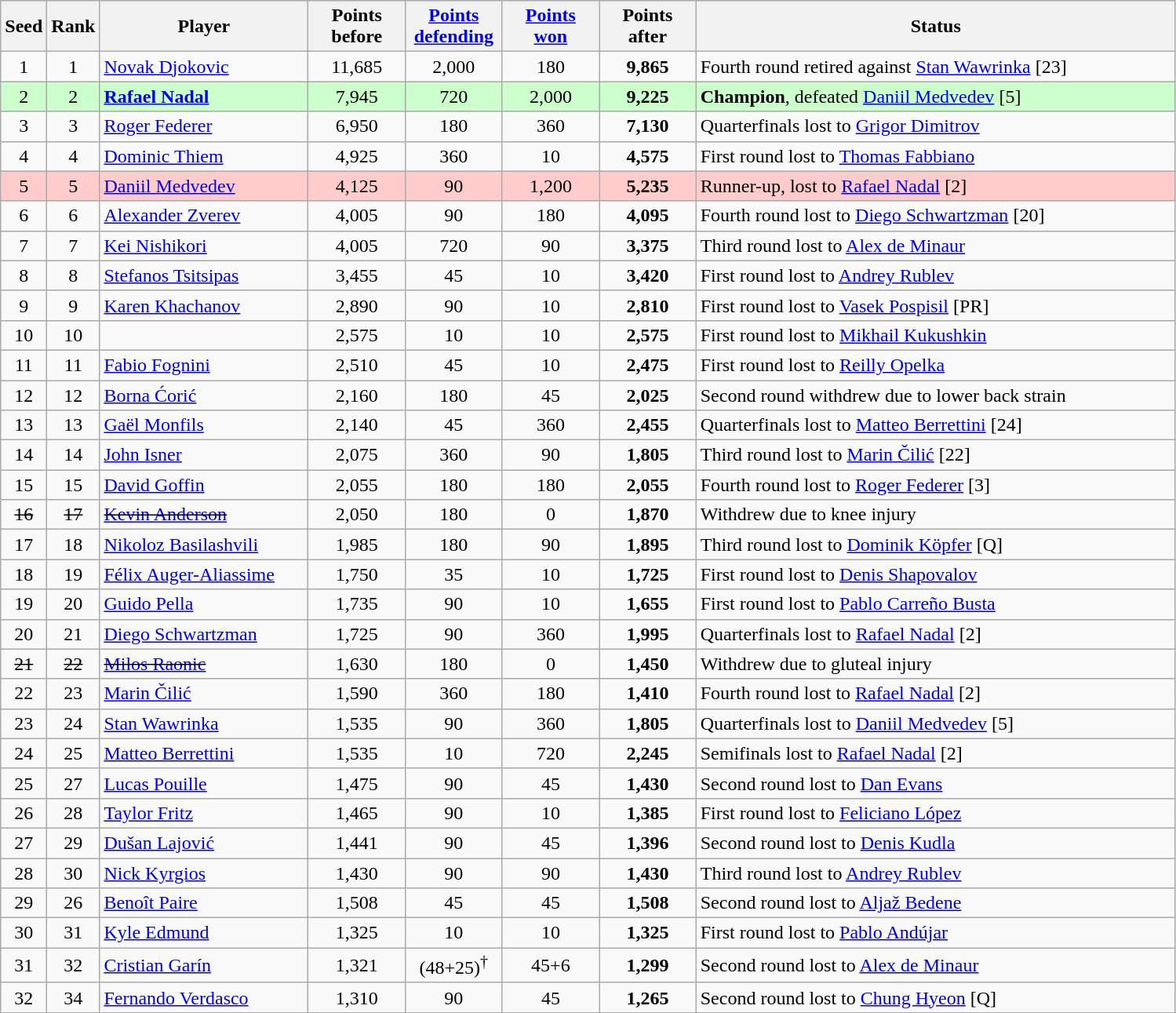<table class="wikitable sortable" style="text-align:center;">
<tr>
<th style="width:30px;">Seed</th>
<th style="width:30px;">Rank</th>
<th style="width:170px;">Player</th>
<th style="width:75px;">Points <br>before</th>
<th style="width:75px;"><a href='#'>Points defending</a></th>
<th style="width:75px;"><a href='#'>Points won</a></th>
<th style="width:75px;">Points <br>after</th>
<th style="width:400px;">Status</th>
</tr>
<tr>
<td>1</td>
<td>1</td>
<td align="left"> <a href='#'>Novak Djokovic</a></td>
<td>11,685</td>
<td>2,000</td>
<td>180</td>
<td><strong>9,865</strong></td>
<td align="left">Fourth round retired against  <a href='#'>Stan Wawrinka</a> [23]</td>
</tr>
<tr style="background:#cfc;">
<td>2</td>
<td>2</td>
<td align="left"> <strong><a href='#'>Rafael Nadal</a></strong></td>
<td>7,945</td>
<td>720</td>
<td>2,000</td>
<td><strong>9,225</strong></td>
<td align="left"><strong>Champion</strong>, defeated  <a href='#'>Daniil Medvedev</a> [5]</td>
</tr>
<tr>
<td>3</td>
<td>3</td>
<td align="left"> <a href='#'>Roger Federer</a></td>
<td>6,950</td>
<td>180</td>
<td>360</td>
<td><strong>7,130</strong></td>
<td align="left">Quarterfinals lost to   <a href='#'>Grigor Dimitrov</a></td>
</tr>
<tr>
<td>4</td>
<td>4</td>
<td align="left"> <a href='#'>Dominic Thiem</a></td>
<td>4,925</td>
<td>360</td>
<td>10</td>
<td><strong>4,575</strong></td>
<td align="left">First round lost to  <a href='#'>Thomas Fabbiano</a></td>
</tr>
<tr style="background:#fcc;">
<td>5</td>
<td>5</td>
<td align="left"> <a href='#'>Daniil Medvedev</a></td>
<td>4,125</td>
<td>90</td>
<td>1,200</td>
<td><strong>5,235</strong></td>
<td align="left">Runner-up, lost to  <a href='#'>Rafael Nadal</a> [2]</td>
</tr>
<tr>
<td>6</td>
<td>6</td>
<td align="left"> <a href='#'>Alexander Zverev</a></td>
<td>4,005</td>
<td>90</td>
<td>180</td>
<td><strong>4,095</strong></td>
<td align="left">Fourth round lost to  <a href='#'>Diego Schwartzman</a> [20]</td>
</tr>
<tr>
<td>7</td>
<td>7</td>
<td align="left"> <a href='#'>Kei Nishikori</a></td>
<td>4,005</td>
<td>720</td>
<td>90</td>
<td><strong>3,375</strong></td>
<td align="left">Third round lost to  <a href='#'>Alex de Minaur</a></td>
</tr>
<tr>
<td>8</td>
<td>8</td>
<td align="left"> <a href='#'>Stefanos Tsitsipas</a></td>
<td>3,455</td>
<td>45</td>
<td>10</td>
<td><strong>3,420</strong></td>
<td align="left">First round lost to  <a href='#'>Andrey Rublev</a></td>
</tr>
<tr>
<td>9</td>
<td>9</td>
<td align="left"> <a href='#'>Karen Khachanov</a></td>
<td>2,890</td>
<td>90</td>
<td>10</td>
<td><strong>2,810</strong></td>
<td align="left">First round lost to  <a href='#'>Vasek Pospisil</a> [PR]</td>
</tr>
<tr>
<td>10</td>
<td>10</td>
<td align="left"></td>
<td>2,575</td>
<td>10</td>
<td>10</td>
<td><strong>2,575</strong></td>
<td align="left">First round lost to  <a href='#'>Mikhail Kukushkin</a></td>
</tr>
<tr>
<td>11</td>
<td>11</td>
<td align="left"> <a href='#'>Fabio Fognini</a></td>
<td>2,510</td>
<td>45</td>
<td>10</td>
<td><strong>2,475</strong></td>
<td align="left">First round lost to  <a href='#'>Reilly Opelka</a></td>
</tr>
<tr>
<td>12</td>
<td>12</td>
<td align="left"> <a href='#'>Borna Ćorić</a></td>
<td>2,160</td>
<td>180</td>
<td>45</td>
<td><strong>2,025</strong></td>
<td align="left">Second round withdrew due to lower back strain</td>
</tr>
<tr>
<td>13</td>
<td>13</td>
<td align="left"> <a href='#'>Gaël Monfils</a></td>
<td>2,140</td>
<td>45</td>
<td>360</td>
<td><strong>2,455</strong></td>
<td align="left">Quarterfinals lost to  <a href='#'>Matteo Berrettini</a> [24]</td>
</tr>
<tr>
<td>14</td>
<td>14</td>
<td align="left"> <a href='#'>John Isner</a></td>
<td>2,075</td>
<td>360</td>
<td>90</td>
<td><strong>1,805</strong></td>
<td align="left">Third round lost to  <a href='#'>Marin Čilić</a> [22]</td>
</tr>
<tr>
<td>15</td>
<td>15</td>
<td align="left"> <a href='#'>David Goffin</a></td>
<td>2,055</td>
<td>180</td>
<td>180</td>
<td><strong>2,055</strong></td>
<td align="left">Fourth round lost to  <a href='#'>Roger Federer</a> [3]</td>
</tr>
<tr>
<td><s>16</s></td>
<td><s>17</s></td>
<td align="left"><s> <a href='#'>Kevin Anderson</a></s></td>
<td>2,050</td>
<td>180</td>
<td>0</td>
<td><strong>1,870</strong></td>
<td align="left">Withdrew due to knee injury</td>
</tr>
<tr>
<td>17</td>
<td>18</td>
<td align="left"> <a href='#'>Nikoloz Basilashvili</a></td>
<td>1,985</td>
<td>180</td>
<td>90</td>
<td><strong>1,895</strong></td>
<td align="left">Third round lost to  <a href='#'>Dominik Köpfer</a> [Q]</td>
</tr>
<tr>
<td>18</td>
<td>19</td>
<td align="left"> <a href='#'>Félix Auger-Aliassime</a></td>
<td>1,750</td>
<td>35</td>
<td>10</td>
<td><strong>1,725</strong></td>
<td align="left">First round lost to   <a href='#'>Denis Shapovalov</a></td>
</tr>
<tr>
<td>19</td>
<td>20</td>
<td align="left"> <a href='#'>Guido Pella</a></td>
<td>1,735</td>
<td>90</td>
<td>10</td>
<td><strong>1,655</strong></td>
<td align="left">First round lost to  <a href='#'>Pablo Carreño Busta</a></td>
</tr>
<tr>
<td>20</td>
<td>21</td>
<td align="left"> <a href='#'>Diego Schwartzman</a></td>
<td>1,725</td>
<td>90</td>
<td>360</td>
<td><strong>1,995</strong></td>
<td align="left">Quarterfinals lost to  <a href='#'>Rafael Nadal</a> [2]</td>
</tr>
<tr>
<td><s>21</s></td>
<td><s>22</s></td>
<td align="left"><s> <a href='#'>Milos Raonic</a></s></td>
<td>1,630</td>
<td>180</td>
<td>0</td>
<td><strong>1,450</strong></td>
<td align="left">Withdrew due to gluteal injury</td>
</tr>
<tr>
<td>22</td>
<td>23</td>
<td align="left"> <a href='#'>Marin Čilić</a></td>
<td>1,590</td>
<td>360</td>
<td>180</td>
<td><strong>1,410</strong></td>
<td align="left">Fourth round lost to  <a href='#'>Rafael Nadal</a> [2]</td>
</tr>
<tr>
<td>23</td>
<td>24</td>
<td align="left"> <a href='#'>Stan Wawrinka</a></td>
<td>1,535</td>
<td>90</td>
<td>360</td>
<td><strong>1,805</strong></td>
<td align="left">Quarterfinals lost to  <a href='#'>Daniil Medvedev</a> [5]</td>
</tr>
<tr>
<td>24</td>
<td>25</td>
<td align="left"> <a href='#'>Matteo Berrettini</a></td>
<td>1,535</td>
<td>10</td>
<td>720</td>
<td><strong>2,245</strong></td>
<td align="left">Semifinals lost to  <a href='#'>Rafael Nadal</a> [2]</td>
</tr>
<tr>
<td>25</td>
<td>27</td>
<td align="left"> <a href='#'>Lucas Pouille</a></td>
<td>1,475</td>
<td>90</td>
<td>45</td>
<td><strong>1,430</strong></td>
<td align="left">Second round lost to  <a href='#'>Dan Evans</a></td>
</tr>
<tr>
<td>26</td>
<td>28</td>
<td align="left"> <a href='#'>Taylor Fritz</a></td>
<td>1,465</td>
<td>90</td>
<td>10</td>
<td><strong>1,385</strong></td>
<td align="left">First round lost to  <a href='#'>Feliciano López</a></td>
</tr>
<tr>
<td>27</td>
<td>29</td>
<td align="left"> <a href='#'>Dušan Lajović</a></td>
<td>1,441</td>
<td>90</td>
<td>45</td>
<td><strong>1,396</strong></td>
<td align="left">Second round lost to  <a href='#'>Denis Kudla</a></td>
</tr>
<tr>
<td>28</td>
<td>30</td>
<td align="left"> <a href='#'>Nick Kyrgios</a></td>
<td>1,430</td>
<td>90</td>
<td>90</td>
<td><strong>1,430</strong></td>
<td align="left">Third round lost to  <a href='#'>Andrey Rublev</a></td>
</tr>
<tr>
<td>29</td>
<td>26</td>
<td align="left"> <a href='#'>Benoît Paire</a></td>
<td>1,508</td>
<td>45</td>
<td>45</td>
<td><strong>1,508</strong></td>
<td align="left">Second round lost to  <a href='#'>Aljaž Bedene</a></td>
</tr>
<tr>
<td>30</td>
<td>31</td>
<td align="left"> <a href='#'>Kyle Edmund</a></td>
<td>1,325</td>
<td>10</td>
<td>10</td>
<td><strong>1,325</strong></td>
<td align="left">First round lost to  <a href='#'>Pablo Andújar</a></td>
</tr>
<tr>
<td>31</td>
<td>32</td>
<td align="left"> <a href='#'>Cristian Garín</a></td>
<td>1,321</td>
<td>(48+25)<sup>†</sup></td>
<td>45+6</td>
<td><strong>1,299</strong></td>
<td align="left">Second round lost to  <a href='#'>Alex de Minaur</a></td>
</tr>
<tr>
<td>32</td>
<td>34</td>
<td align="left"> <a href='#'>Fernando Verdasco</a></td>
<td>1,310</td>
<td>90</td>
<td>45</td>
<td><strong>1,265</strong></td>
<td align="left">Second round lost to  <a href='#'>Chung Hyeon</a> [Q]</td>
</tr>
</table>
